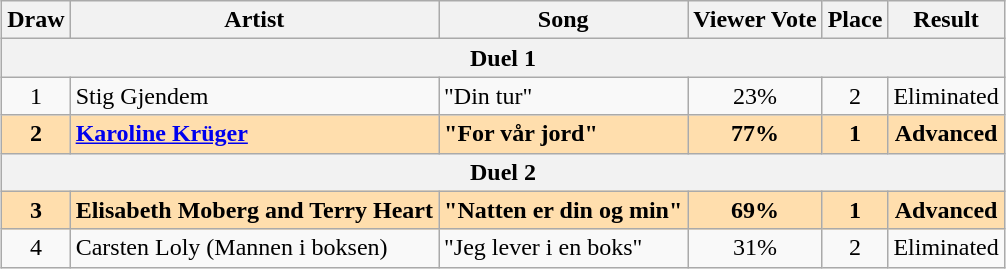<table class="sortable wikitable" style="margin: 1em auto 1em auto; text-align:center">
<tr>
<th>Draw</th>
<th>Artist</th>
<th>Song</th>
<th>Viewer Vote</th>
<th>Place</th>
<th>Result</th>
</tr>
<tr>
<th colspan="6">Duel 1</th>
</tr>
<tr>
<td>1</td>
<td align="left">Stig Gjendem</td>
<td align="left">"Din tur"</td>
<td>23%</td>
<td>2</td>
<td>Eliminated</td>
</tr>
<tr style="font-weight:bold; background:navajowhite;">
<td>2</td>
<td align="left"><a href='#'>Karoline Krüger</a></td>
<td align="left">"For vår jord"</td>
<td>77%</td>
<td>1</td>
<td>Advanced</td>
</tr>
<tr>
<th colspan="6">Duel 2</th>
</tr>
<tr style="font-weight:bold; background:navajowhite;">
<td>3</td>
<td align="left">Elisabeth Moberg and Terry Heart</td>
<td align="left">"Natten er din og min"</td>
<td>69%</td>
<td>1</td>
<td>Advanced</td>
</tr>
<tr>
<td>4</td>
<td align="left">Carsten Loly (Mannen i boksen)</td>
<td align="left">"Jeg lever i en boks"</td>
<td>31%</td>
<td>2</td>
<td>Eliminated</td>
</tr>
</table>
